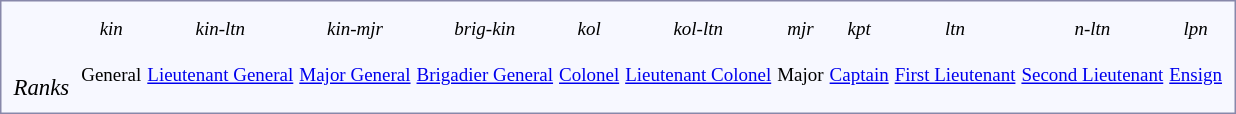<table style="border:1px solid #8888aa; background-color:#f7f8ff; padding:5px; font-size:95%; margin: 0px 12px 12px 0px;">
<tr style="text-align:center;">
<td></td>
<td colspan=2></td>
<td colspan=2><em><small>kin</small></em></td>
<td colspan=2><em><small>kin-ltn</small></em></td>
<td colspan=2><em><small>kin-mjr</small></em></td>
<td colspan=2><em><small>brig-kin</small></em></td>
<td colspan=2><em><small>kol</small></em></td>
<td colspan=2><em><small>kol-ltn</small></em></td>
<td colspan=2><em><small>mjr</small></em></td>
<td colspan=2><em><small>kpt</small></em></td>
<td colspan=2><em><small>ltn</small></em></td>
<td colspan=2><em><small>n-ltn</small></em></td>
<td colspan=2><em><small>lpn</small></em></td>
</tr>
<tr style="text-align:center;">
<td><em><br>Ranks</em></td>
<td colspan=2></td>
<td colspan=2><small>General</small></td>
<td colspan=2><small><a href='#'>Lieutenant General</a></small></td>
<td colspan=2><small><a href='#'>Major General</a></small></td>
<td colspan=2><small><a href='#'>Brigadier General</a></small></td>
<td colspan=2><small><a href='#'>Colonel</a></small></td>
<td colspan=2><small><a href='#'>Lieutenant Colonel</a></small></td>
<td colspan=2><small>Major</small></td>
<td colspan=2><small><a href='#'>Captain</a></small></td>
<td colspan=2><small><a href='#'>First Lieutenant</a></small></td>
<td colspan=2><small><a href='#'>Second Lieutenant</a></small></td>
<td colspan=2><small><a href='#'>Ensign</a></small></td>
</tr>
</table>
